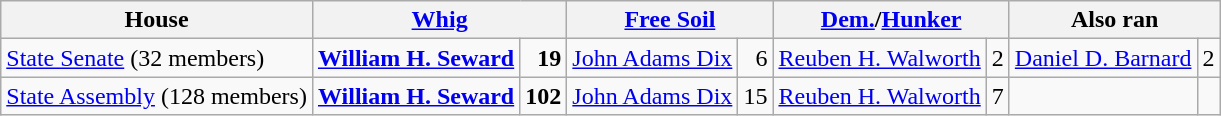<table class=wikitable>
<tr>
<th>House</th>
<th colspan=2 ><a href='#'>Whig</a></th>
<th colspan=2 ><a href='#'>Free Soil</a></th>
<th colspan=2 ><a href='#'>Dem.</a>/<a href='#'>Hunker</a></th>
<th colspan=2>Also ran</th>
</tr>
<tr>
<td><a href='#'>State Senate</a> (32 members)</td>
<td><strong><a href='#'>William H. Seward</a></strong></td>
<td align=right><strong>19</strong></td>
<td><a href='#'>John Adams Dix</a></td>
<td align=right>6</td>
<td><a href='#'>Reuben H. Walworth</a></td>
<td align=right>2</td>
<td><a href='#'>Daniel D. Barnard</a></td>
<td align=right>2</td>
</tr>
<tr>
<td><a href='#'>State Assembly</a> (128 members)</td>
<td><strong><a href='#'>William H. Seward</a></strong></td>
<td align=right><strong>102</strong></td>
<td><a href='#'>John Adams Dix</a></td>
<td align=right>15</td>
<td><a href='#'>Reuben H. Walworth</a></td>
<td align=right>7</td>
<td></td>
<td></td>
</tr>
</table>
